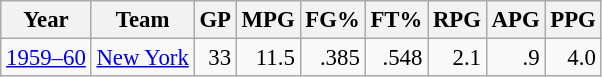<table class="wikitable sortable" style="font-size:95%; text-align:right;">
<tr>
<th>Year</th>
<th>Team</th>
<th>GP</th>
<th>MPG</th>
<th>FG%</th>
<th>FT%</th>
<th>RPG</th>
<th>APG</th>
<th>PPG</th>
</tr>
<tr>
<td style="text-align:left;"><a href='#'>1959–60</a></td>
<td style="text-align:left;"><a href='#'>New York</a></td>
<td>33</td>
<td>11.5</td>
<td>.385</td>
<td>.548</td>
<td>2.1</td>
<td>.9</td>
<td>4.0</td>
</tr>
</table>
